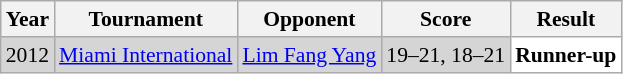<table class="sortable wikitable" style="font-size: 90%;">
<tr>
<th>Year</th>
<th>Tournament</th>
<th>Opponent</th>
<th>Score</th>
<th>Result</th>
</tr>
<tr style="background:#D5D5D5">
<td align="center">2012</td>
<td align="left"><a href='#'>Miami International</a></td>
<td align="left"> <a href='#'>Lim Fang Yang</a></td>
<td align="left">19–21, 18–21</td>
<td style="text-align:left; background:white"> <strong>Runner-up</strong></td>
</tr>
</table>
